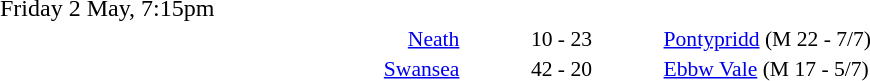<table style="width:70%;" cellspacing="1">
<tr>
<th width=35%></th>
<th width=15%></th>
<th></th>
</tr>
<tr>
<td>Friday 2 May, 7:15pm</td>
</tr>
<tr style=font-size:90%>
<td align=right><a href='#'>Neath</a></td>
<td align=center>10 - 23</td>
<td><a href='#'>Pontypridd</a> (M 22 - 7/7)</td>
</tr>
<tr style=font-size:90%>
<td align=right><a href='#'>Swansea</a></td>
<td align=center>42 - 20</td>
<td><a href='#'>Ebbw Vale</a> (M 17 - 5/7)</td>
</tr>
</table>
